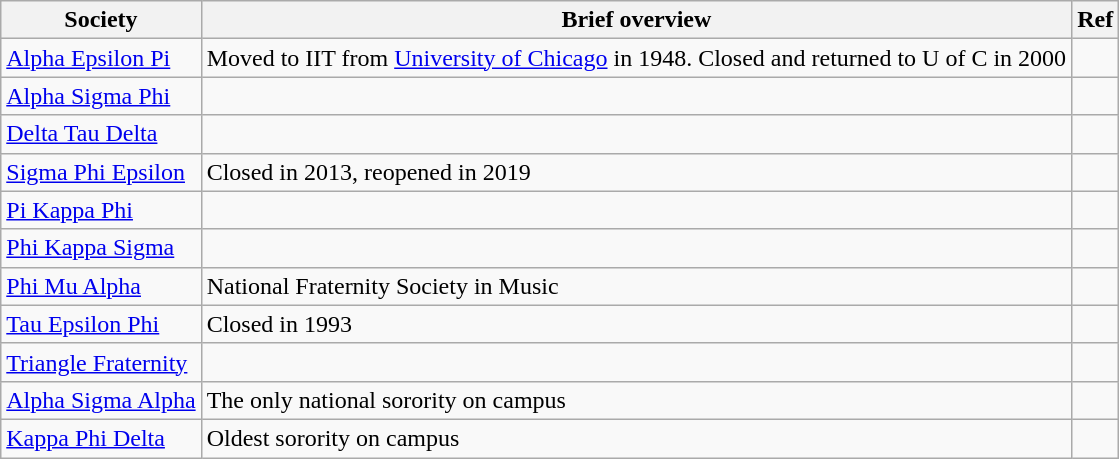<table class="wikitable" style="margin-top: 0">
<tr>
<th>Society</th>
<th>Brief overview</th>
<th>Ref</th>
</tr>
<tr>
<td><a href='#'>Alpha Epsilon Pi</a></td>
<td>Moved to IIT from <a href='#'>University of Chicago</a> in 1948.  Closed and returned to U of C in 2000</td>
<td></td>
</tr>
<tr>
<td><a href='#'>Alpha Sigma Phi</a></td>
<td></td>
<td></td>
</tr>
<tr>
<td><a href='#'>Delta Tau Delta</a></td>
<td></td>
<td></td>
</tr>
<tr>
<td><a href='#'>Sigma Phi Epsilon</a></td>
<td>Closed in 2013, reopened in 2019</td>
<td></td>
</tr>
<tr>
<td><a href='#'>Pi Kappa Phi</a></td>
<td></td>
<td></td>
</tr>
<tr>
<td><a href='#'>Phi Kappa Sigma</a></td>
<td></td>
<td></td>
</tr>
<tr>
<td><a href='#'>Phi Mu Alpha</a></td>
<td>National Fraternity Society in Music</td>
<td></td>
</tr>
<tr>
<td><a href='#'>Tau Epsilon Phi</a></td>
<td>Closed in 1993</td>
<td></td>
</tr>
<tr>
<td><a href='#'>Triangle Fraternity</a></td>
<td></td>
<td></td>
</tr>
<tr>
<td><a href='#'>Alpha Sigma Alpha</a></td>
<td>The only national sorority on campus</td>
<td></td>
</tr>
<tr>
<td><a href='#'>Kappa Phi Delta</a></td>
<td>Oldest sorority on campus</td>
<td></td>
</tr>
</table>
